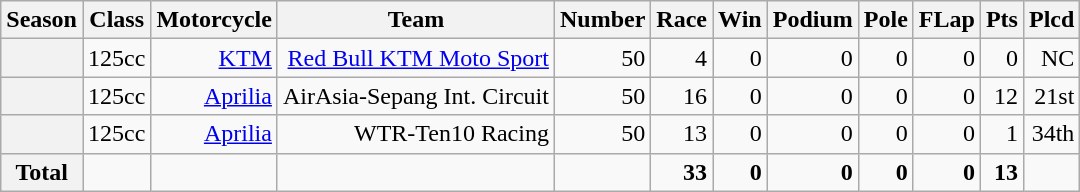<table class="wikitable">
<tr>
<th>Season</th>
<th>Class</th>
<th>Motorcycle</th>
<th>Team</th>
<th>Number</th>
<th>Race</th>
<th>Win</th>
<th>Podium</th>
<th>Pole</th>
<th>FLap</th>
<th>Pts</th>
<th>Plcd</th>
</tr>
<tr align="right">
<th></th>
<td>125cc</td>
<td><a href='#'>KTM</a></td>
<td><a href='#'>Red Bull KTM Moto Sport</a></td>
<td>50</td>
<td>4</td>
<td>0</td>
<td>0</td>
<td>0</td>
<td>0</td>
<td>0</td>
<td>NC</td>
</tr>
<tr align="right">
<th></th>
<td>125cc</td>
<td><a href='#'>Aprilia</a></td>
<td>AirAsia-Sepang Int. Circuit</td>
<td>50</td>
<td>16</td>
<td>0</td>
<td>0</td>
<td>0</td>
<td>0</td>
<td>12</td>
<td>21st</td>
</tr>
<tr align="right">
<th></th>
<td>125cc</td>
<td><a href='#'>Aprilia</a></td>
<td>WTR-Ten10 Racing</td>
<td>50</td>
<td>13</td>
<td>0</td>
<td>0</td>
<td>0</td>
<td>0</td>
<td>1</td>
<td>34th</td>
</tr>
<tr align="right">
<th>Total</th>
<td></td>
<td></td>
<td></td>
<td></td>
<td><strong>33</strong></td>
<td><strong>0</strong></td>
<td><strong>0</strong></td>
<td><strong>0</strong></td>
<td><strong>0</strong></td>
<td><strong>13</strong></td>
<td></td>
</tr>
</table>
